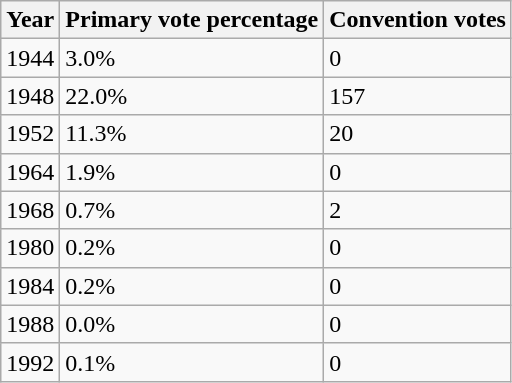<table class="wikitable">
<tr>
<th>Year</th>
<th>Primary vote percentage</th>
<th>Convention votes</th>
</tr>
<tr>
<td>1944</td>
<td>3.0%</td>
<td>0</td>
</tr>
<tr>
<td>1948</td>
<td>22.0%</td>
<td>157</td>
</tr>
<tr>
<td>1952</td>
<td>11.3%</td>
<td>20</td>
</tr>
<tr>
<td>1964</td>
<td>1.9%</td>
<td>0</td>
</tr>
<tr>
<td>1968</td>
<td>0.7%</td>
<td>2</td>
</tr>
<tr>
<td>1980</td>
<td>0.2%</td>
<td>0</td>
</tr>
<tr>
<td>1984</td>
<td>0.2%</td>
<td>0</td>
</tr>
<tr>
<td>1988</td>
<td>0.0%</td>
<td>0</td>
</tr>
<tr>
<td>1992</td>
<td>0.1%</td>
<td>0</td>
</tr>
</table>
